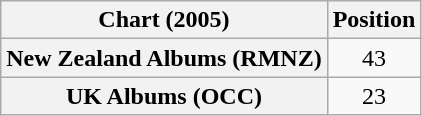<table class="wikitable sortable plainrowheaders" style="text-align:center">
<tr>
<th scope="col">Chart (2005)</th>
<th scope="col">Position</th>
</tr>
<tr>
<th scope="row">New Zealand Albums (RMNZ)</th>
<td>43</td>
</tr>
<tr>
<th scope="row">UK Albums (OCC)</th>
<td>23</td>
</tr>
</table>
